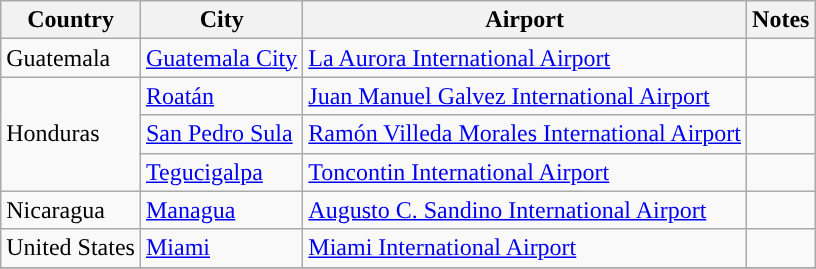<table class="sortable wikitable">
<tr>
<th>Country</th>
<th>City</th>
<th>Airport</th>
<th>Notes</th>
</tr>
<tr>
<td>Guatemala</td>
<td><a href='#'>Guatemala City</a></td>
<td><a href='#'>La Aurora International Airport</a></td>
<td align=center></td>
</tr>
<tr>
<td rowspan=3>Honduras</td>
<td><a href='#'>Roatán</a></td>
<td><a href='#'>Juan Manuel Galvez International Airport</a></td>
<td></td>
</tr>
<tr>
<td><a href='#'>San Pedro Sula</a></td>
<td><a href='#'>Ramón Villeda Morales International Airport</a></td>
<td align=center></td>
</tr>
<tr>
<td><a href='#'>Tegucigalpa</a></td>
<td><a href='#'>Toncontin International Airport</a></td>
<td></td>
</tr>
<tr>
<td>Nicaragua</td>
<td><a href='#'>Managua</a></td>
<td><a href='#'>Augusto C. Sandino International Airport</a></td>
<td></td>
</tr>
<tr>
<td>United States</td>
<td><a href='#'>Miami</a></td>
<td><a href='#'>Miami International Airport</a></td>
<td></td>
</tr>
<tr>
</tr>
</table>
